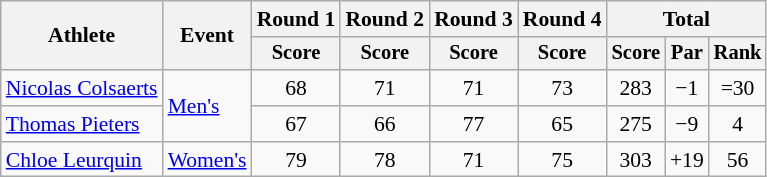<table class=wikitable style="font-size:90%;">
<tr>
<th rowspan=2>Athlete</th>
<th rowspan=2>Event</th>
<th>Round 1</th>
<th>Round 2</th>
<th>Round 3</th>
<th>Round 4</th>
<th colspan=3>Total</th>
</tr>
<tr style="font-size:95%">
<th>Score</th>
<th>Score</th>
<th>Score</th>
<th>Score</th>
<th>Score</th>
<th>Par</th>
<th>Rank</th>
</tr>
<tr align=center>
<td align=left><a href='#'>Nicolas Colsaerts</a></td>
<td align=left rowspan=2><a href='#'>Men's</a></td>
<td>68</td>
<td>71</td>
<td>71</td>
<td>73</td>
<td>283</td>
<td>−1</td>
<td>=30</td>
</tr>
<tr align=center>
<td align=left><a href='#'>Thomas Pieters</a></td>
<td>67</td>
<td>66</td>
<td>77</td>
<td>65</td>
<td>275</td>
<td>−9</td>
<td>4</td>
</tr>
<tr align=center>
<td align=left><a href='#'>Chloe Leurquin</a></td>
<td align=left><a href='#'>Women's</a></td>
<td>79</td>
<td>78</td>
<td>71</td>
<td>75</td>
<td>303</td>
<td>+19</td>
<td>56</td>
</tr>
</table>
